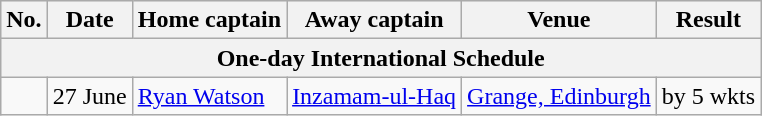<table class="wikitable">
<tr style="background:#efefef;">
<th>No.</th>
<th>Date</th>
<th>Home captain</th>
<th>Away captain</th>
<th>Venue</th>
<th>Result</th>
</tr>
<tr>
<th colspan="6">One-day International Schedule</th>
</tr>
<tr>
<td></td>
<td>27 June</td>
<td><a href='#'>Ryan Watson</a></td>
<td><a href='#'>Inzamam-ul-Haq</a></td>
<td><a href='#'>Grange, Edinburgh</a></td>
<td> by 5 wkts</td>
</tr>
</table>
